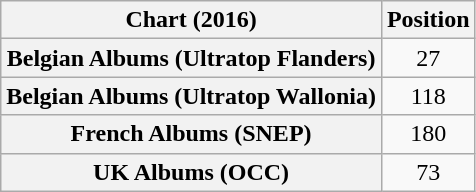<table class="wikitable sortable plainrowheaders" style="text-align:center">
<tr>
<th scope="col">Chart (2016)</th>
<th scope="col">Position</th>
</tr>
<tr>
<th scope="row">Belgian Albums (Ultratop Flanders)</th>
<td>27</td>
</tr>
<tr>
<th scope="row">Belgian Albums (Ultratop Wallonia)</th>
<td>118</td>
</tr>
<tr>
<th scope="row">French Albums (SNEP)</th>
<td>180</td>
</tr>
<tr>
<th scope="row">UK Albums (OCC)</th>
<td>73</td>
</tr>
</table>
